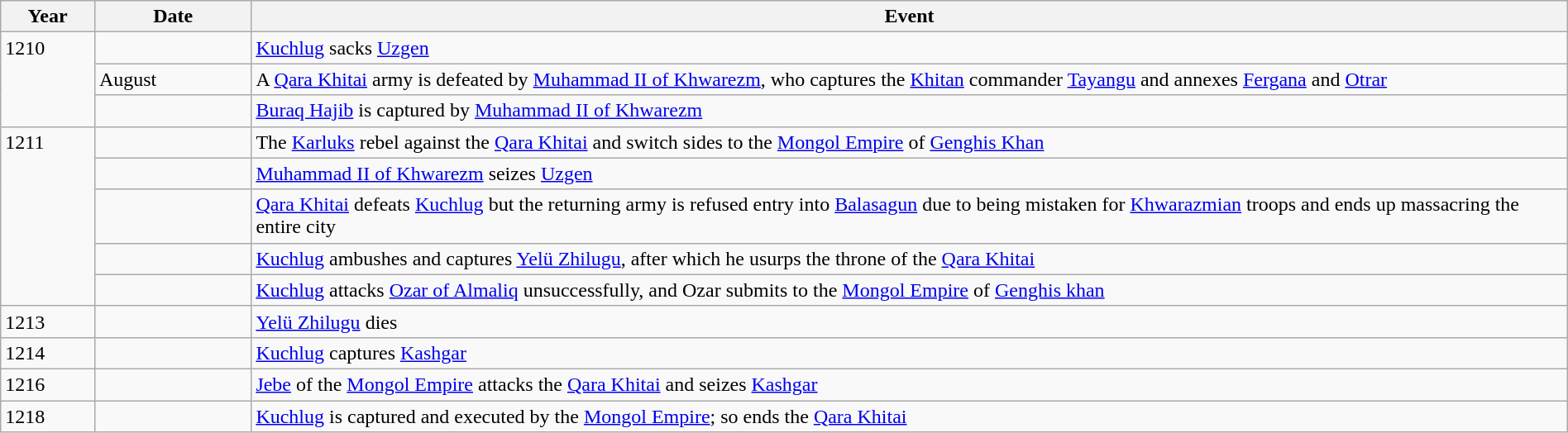<table class="wikitable" width="100%">
<tr>
<th style="width:6%">Year</th>
<th style="width:10%">Date</th>
<th>Event</th>
</tr>
<tr>
<td rowspan="3" valign="top">1210</td>
<td></td>
<td><a href='#'>Kuchlug</a> sacks <a href='#'>Uzgen</a></td>
</tr>
<tr>
<td>August</td>
<td>A <a href='#'>Qara Khitai</a> army is defeated by <a href='#'>Muhammad II of Khwarezm</a>, who captures the <a href='#'>Khitan</a> commander <a href='#'>Tayangu</a> and annexes <a href='#'>Fergana</a> and <a href='#'>Otrar</a></td>
</tr>
<tr>
<td></td>
<td><a href='#'>Buraq Hajib</a> is captured by <a href='#'>Muhammad II of Khwarezm</a></td>
</tr>
<tr>
<td rowspan="5" valign="top">1211</td>
<td></td>
<td>The <a href='#'>Karluks</a> rebel against the <a href='#'>Qara Khitai</a> and switch sides to the <a href='#'>Mongol Empire</a> of <a href='#'>Genghis Khan</a></td>
</tr>
<tr>
<td></td>
<td><a href='#'>Muhammad II of Khwarezm</a> seizes <a href='#'>Uzgen</a></td>
</tr>
<tr>
<td></td>
<td><a href='#'>Qara Khitai</a> defeats <a href='#'>Kuchlug</a> but the returning army is refused entry into <a href='#'>Balasagun</a> due to being mistaken for <a href='#'>Khwarazmian</a> troops and ends up massacring the entire city</td>
</tr>
<tr>
<td></td>
<td><a href='#'>Kuchlug</a> ambushes and captures <a href='#'>Yelü Zhilugu</a>, after which he usurps the throne of the <a href='#'>Qara Khitai</a></td>
</tr>
<tr>
<td></td>
<td><a href='#'>Kuchlug</a> attacks <a href='#'>Ozar of Almaliq</a> unsuccessfully, and Ozar submits to the <a href='#'>Mongol Empire</a> of <a href='#'>Genghis khan</a></td>
</tr>
<tr>
<td>1213</td>
<td></td>
<td><a href='#'>Yelü Zhilugu</a> dies</td>
</tr>
<tr>
<td>1214</td>
<td></td>
<td><a href='#'>Kuchlug</a> captures <a href='#'>Kashgar</a></td>
</tr>
<tr>
<td>1216</td>
<td></td>
<td><a href='#'>Jebe</a> of the <a href='#'>Mongol Empire</a> attacks the <a href='#'>Qara Khitai</a> and seizes <a href='#'>Kashgar</a></td>
</tr>
<tr>
<td>1218</td>
<td></td>
<td><a href='#'>Kuchlug</a> is captured and executed by the <a href='#'>Mongol Empire</a>; so ends the <a href='#'>Qara Khitai</a></td>
</tr>
</table>
